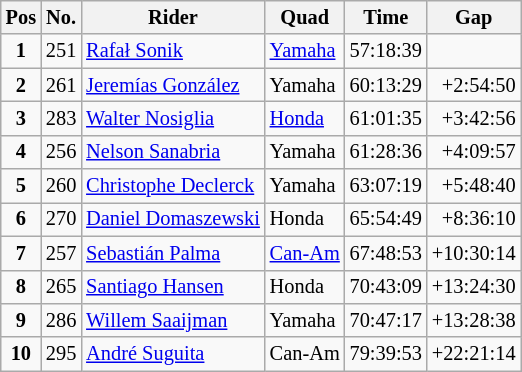<table class="wikitable" style="font-size:85%;">
<tr>
<th>Pos</th>
<th>No.</th>
<th>Rider</th>
<th>Quad</th>
<th>Time</th>
<th>Gap</th>
</tr>
<tr>
<td align=center><strong>1</strong></td>
<td>251</td>
<td> <a href='#'>Rafał Sonik</a></td>
<td><a href='#'>Yamaha</a></td>
<td>57:18:39</td>
<td></td>
</tr>
<tr>
<td align=center><strong>2</strong></td>
<td>261</td>
<td> <a href='#'>Jeremías González</a></td>
<td>Yamaha</td>
<td>60:13:29</td>
<td align=right>+2:54:50</td>
</tr>
<tr>
<td align=center><strong>3</strong></td>
<td>283</td>
<td> <a href='#'>Walter Nosiglia</a></td>
<td><a href='#'>Honda</a></td>
<td>61:01:35</td>
<td align=right>+3:42:56</td>
</tr>
<tr>
<td align=center><strong>4</strong></td>
<td>256</td>
<td> <a href='#'>Nelson Sanabria</a></td>
<td>Yamaha</td>
<td>61:28:36</td>
<td align=right>+4:09:57</td>
</tr>
<tr>
<td align=center><strong>5</strong></td>
<td>260</td>
<td> <a href='#'>Christophe Declerck</a></td>
<td>Yamaha</td>
<td>63:07:19</td>
<td align=right>+5:48:40</td>
</tr>
<tr>
<td align=center><strong>6</strong></td>
<td>270</td>
<td> <a href='#'>Daniel Domaszewski</a></td>
<td>Honda</td>
<td>65:54:49</td>
<td align=right>+8:36:10</td>
</tr>
<tr>
<td align=center><strong>7</strong></td>
<td>257</td>
<td> <a href='#'>Sebastián Palma</a></td>
<td><a href='#'>Can-Am</a></td>
<td>67:48:53</td>
<td align=right>+10:30:14</td>
</tr>
<tr>
<td align=center><strong>8</strong></td>
<td>265</td>
<td> <a href='#'>Santiago Hansen</a></td>
<td>Honda</td>
<td>70:43:09</td>
<td align=right>+13:24:30</td>
</tr>
<tr>
<td align=center><strong>9</strong></td>
<td>286</td>
<td> <a href='#'>Willem Saaijman</a></td>
<td>Yamaha</td>
<td>70:47:17</td>
<td align=right>+13:28:38</td>
</tr>
<tr>
<td align=center><strong>10</strong></td>
<td>295</td>
<td> <a href='#'>André Suguita</a></td>
<td>Can-Am</td>
<td>79:39:53</td>
<td align=right>+22:21:14</td>
</tr>
</table>
